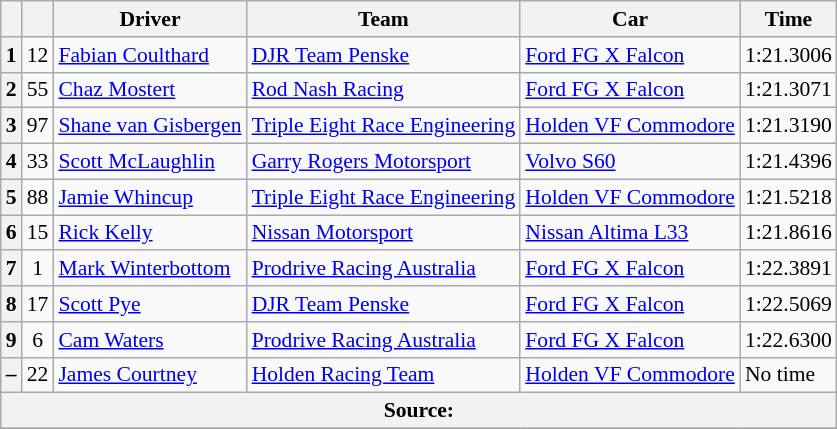<table class="wikitable" style="font-size: 90%">
<tr>
<th></th>
<th></th>
<th>Driver</th>
<th>Team</th>
<th>Car</th>
<th>Time</th>
</tr>
<tr>
<th>1</th>
<td align="center">12</td>
<td> <a href='#'>Fabian Coulthard</a></td>
<td><a href='#'>DJR Team Penske</a></td>
<td><a href='#'>Ford FG X Falcon</a></td>
<td>1:21.3006</td>
</tr>
<tr>
<th>2</th>
<td align="center">55</td>
<td> <a href='#'>Chaz Mostert</a></td>
<td><a href='#'>Rod Nash Racing</a></td>
<td><a href='#'>Ford FG X Falcon</a></td>
<td>1:21.3071</td>
</tr>
<tr>
<th>3</th>
<td align="center">97</td>
<td> <a href='#'>Shane van Gisbergen</a></td>
<td><a href='#'>Triple Eight Race Engineering</a></td>
<td><a href='#'>Holden VF Commodore</a></td>
<td>1:21.3190</td>
</tr>
<tr>
<th>4</th>
<td align="center">33</td>
<td> <a href='#'>Scott McLaughlin</a></td>
<td><a href='#'>Garry Rogers Motorsport</a></td>
<td><a href='#'>Volvo S60</a></td>
<td>1:21.4396</td>
</tr>
<tr>
<th>5</th>
<td align="center">88</td>
<td> <a href='#'>Jamie Whincup</a></td>
<td><a href='#'>Triple Eight Race Engineering</a></td>
<td><a href='#'>Holden VF Commodore</a></td>
<td>1:21.5218</td>
</tr>
<tr>
<th>6</th>
<td align="center">15</td>
<td> <a href='#'>Rick Kelly</a></td>
<td><a href='#'>Nissan Motorsport</a></td>
<td><a href='#'>Nissan Altima L33</a></td>
<td>1:21.8616</td>
</tr>
<tr>
<th>7</th>
<td align="center">1</td>
<td> <a href='#'>Mark Winterbottom</a></td>
<td><a href='#'>Prodrive Racing Australia</a></td>
<td><a href='#'>Ford FG X Falcon</a></td>
<td>1:22.3891</td>
</tr>
<tr>
<th>8</th>
<td align="center">17</td>
<td> <a href='#'>Scott Pye</a></td>
<td><a href='#'>DJR Team Penske</a></td>
<td><a href='#'>Ford FG X Falcon</a></td>
<td>1:22.5069</td>
</tr>
<tr>
<th>9</th>
<td align="center">6</td>
<td> <a href='#'>Cam Waters</a></td>
<td><a href='#'>Prodrive Racing Australia</a></td>
<td><a href='#'>Ford FG X Falcon</a></td>
<td>1:22.6300</td>
</tr>
<tr>
<th>–</th>
<td align="center">22</td>
<td> <a href='#'>James Courtney</a></td>
<td><a href='#'>Holden Racing Team</a></td>
<td><a href='#'>Holden VF Commodore</a></td>
<td>No time</td>
</tr>
<tr>
<th colspan="6">Source:</th>
</tr>
<tr>
</tr>
</table>
